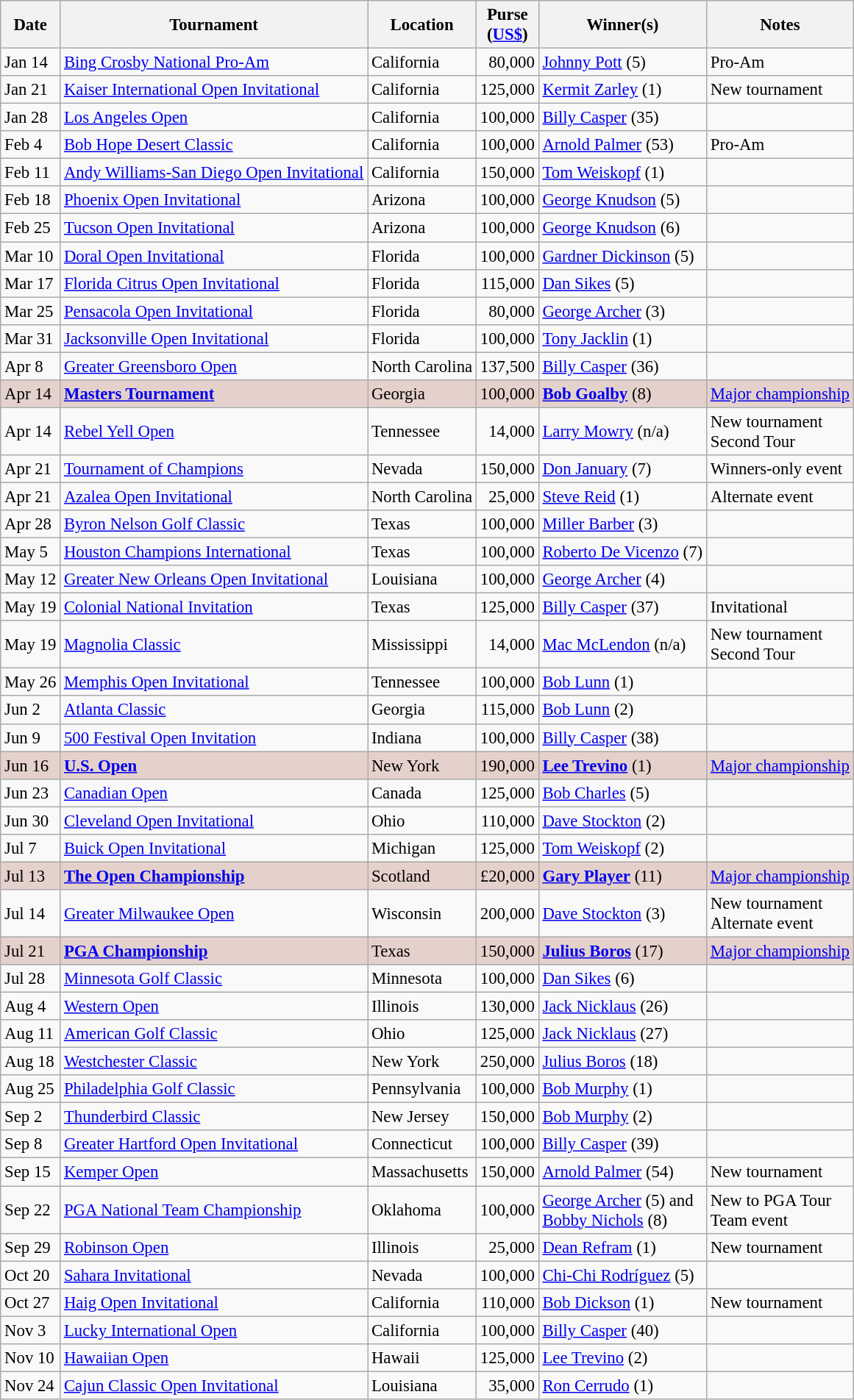<table class="wikitable" style="font-size:95%">
<tr>
<th>Date</th>
<th>Tournament</th>
<th>Location</th>
<th>Purse<br>(<a href='#'>US$</a>)</th>
<th>Winner(s)</th>
<th>Notes</th>
</tr>
<tr>
<td>Jan 14</td>
<td><a href='#'>Bing Crosby National Pro-Am</a></td>
<td>California</td>
<td align=right>80,000</td>
<td> <a href='#'>Johnny Pott</a> (5)</td>
<td>Pro-Am</td>
</tr>
<tr>
<td>Jan 21</td>
<td><a href='#'>Kaiser International Open Invitational</a></td>
<td>California</td>
<td align=right>125,000</td>
<td> <a href='#'>Kermit Zarley</a> (1)</td>
<td>New tournament</td>
</tr>
<tr>
<td>Jan 28</td>
<td><a href='#'>Los Angeles Open</a></td>
<td>California</td>
<td align=right>100,000</td>
<td> <a href='#'>Billy Casper</a> (35)</td>
<td></td>
</tr>
<tr>
<td>Feb 4</td>
<td><a href='#'>Bob Hope Desert Classic</a></td>
<td>California</td>
<td align=right>100,000</td>
<td> <a href='#'>Arnold Palmer</a> (53)</td>
<td>Pro-Am</td>
</tr>
<tr>
<td>Feb 11</td>
<td><a href='#'>Andy Williams-San Diego Open Invitational</a></td>
<td>California</td>
<td align=right>150,000</td>
<td> <a href='#'>Tom Weiskopf</a> (1)</td>
<td></td>
</tr>
<tr>
<td>Feb 18</td>
<td><a href='#'>Phoenix Open Invitational</a></td>
<td>Arizona</td>
<td align=right>100,000</td>
<td> <a href='#'>George Knudson</a> (5)</td>
<td></td>
</tr>
<tr>
<td>Feb 25</td>
<td><a href='#'>Tucson Open Invitational</a></td>
<td>Arizona</td>
<td align=right>100,000</td>
<td> <a href='#'>George Knudson</a> (6)</td>
<td></td>
</tr>
<tr>
<td>Mar 10</td>
<td><a href='#'>Doral Open Invitational</a></td>
<td>Florida</td>
<td align=right>100,000</td>
<td> <a href='#'>Gardner Dickinson</a> (5)</td>
<td></td>
</tr>
<tr>
<td>Mar 17</td>
<td><a href='#'>Florida Citrus Open Invitational</a></td>
<td>Florida</td>
<td align=right>115,000</td>
<td> <a href='#'>Dan Sikes</a> (5)</td>
<td></td>
</tr>
<tr>
<td>Mar 25</td>
<td><a href='#'>Pensacola Open Invitational</a></td>
<td>Florida</td>
<td align=right>80,000</td>
<td> <a href='#'>George Archer</a> (3)</td>
<td></td>
</tr>
<tr>
<td>Mar 31</td>
<td><a href='#'>Jacksonville Open Invitational</a></td>
<td>Florida</td>
<td align=right>100,000</td>
<td> <a href='#'>Tony Jacklin</a> (1)</td>
<td></td>
</tr>
<tr>
<td>Apr 8</td>
<td><a href='#'>Greater Greensboro Open</a></td>
<td>North Carolina</td>
<td align=right>137,500</td>
<td> <a href='#'>Billy Casper</a> (36)</td>
<td></td>
</tr>
<tr style="background:#e5d1cb;">
<td>Apr 14</td>
<td><strong><a href='#'>Masters Tournament</a></strong></td>
<td>Georgia</td>
<td align=right>100,000</td>
<td> <strong><a href='#'>Bob Goalby</a></strong> (8)</td>
<td><a href='#'>Major championship</a></td>
</tr>
<tr>
<td>Apr 14</td>
<td><a href='#'>Rebel Yell Open</a></td>
<td>Tennessee</td>
<td align=right>14,000</td>
<td> <a href='#'>Larry Mowry</a> (n/a)</td>
<td>New tournament<br>Second Tour</td>
</tr>
<tr>
<td>Apr 21</td>
<td><a href='#'>Tournament of Champions</a></td>
<td>Nevada</td>
<td align=right>150,000</td>
<td> <a href='#'>Don January</a> (7)</td>
<td>Winners-only event</td>
</tr>
<tr>
<td>Apr 21</td>
<td><a href='#'>Azalea Open Invitational</a></td>
<td>North Carolina</td>
<td align=right>25,000</td>
<td> <a href='#'>Steve Reid</a> (1)</td>
<td>Alternate event</td>
</tr>
<tr>
<td>Apr 28</td>
<td><a href='#'>Byron Nelson Golf Classic</a></td>
<td>Texas</td>
<td align=right>100,000</td>
<td> <a href='#'>Miller Barber</a> (3)</td>
<td></td>
</tr>
<tr>
<td>May 5</td>
<td><a href='#'>Houston Champions International</a></td>
<td>Texas</td>
<td align=right>100,000</td>
<td> <a href='#'>Roberto De Vicenzo</a> (7)</td>
<td></td>
</tr>
<tr>
<td>May 12</td>
<td><a href='#'>Greater New Orleans Open Invitational</a></td>
<td>Louisiana</td>
<td align=right>100,000</td>
<td> <a href='#'>George Archer</a> (4)</td>
<td></td>
</tr>
<tr>
<td>May 19</td>
<td><a href='#'>Colonial National Invitation</a></td>
<td>Texas</td>
<td align=right>125,000</td>
<td> <a href='#'>Billy Casper</a> (37)</td>
<td>Invitational</td>
</tr>
<tr>
<td>May 19</td>
<td><a href='#'>Magnolia Classic</a></td>
<td>Mississippi</td>
<td align=right>14,000</td>
<td> <a href='#'>Mac McLendon</a> (n/a)</td>
<td>New tournament<br>Second Tour</td>
</tr>
<tr>
<td>May 26</td>
<td><a href='#'>Memphis Open Invitational</a></td>
<td>Tennessee</td>
<td align=right>100,000</td>
<td> <a href='#'>Bob Lunn</a> (1)</td>
<td></td>
</tr>
<tr>
<td>Jun 2</td>
<td><a href='#'>Atlanta Classic</a></td>
<td>Georgia</td>
<td align=right>115,000</td>
<td> <a href='#'>Bob Lunn</a> (2)</td>
<td></td>
</tr>
<tr>
<td>Jun 9</td>
<td><a href='#'>500 Festival Open Invitation</a></td>
<td>Indiana</td>
<td align=right>100,000</td>
<td> <a href='#'>Billy Casper</a> (38)</td>
<td></td>
</tr>
<tr style="background:#e5d1cb;">
<td>Jun 16</td>
<td><strong><a href='#'>U.S. Open</a></strong></td>
<td>New York</td>
<td align=right>190,000</td>
<td> <strong><a href='#'>Lee Trevino</a></strong> (1)</td>
<td><a href='#'>Major championship</a></td>
</tr>
<tr>
<td>Jun 23</td>
<td><a href='#'>Canadian Open</a></td>
<td>Canada</td>
<td align=right>125,000</td>
<td> <a href='#'>Bob Charles</a> (5)</td>
<td></td>
</tr>
<tr>
<td>Jun 30</td>
<td><a href='#'>Cleveland Open Invitational</a></td>
<td>Ohio</td>
<td align=right>110,000</td>
<td> <a href='#'>Dave Stockton</a> (2)</td>
<td></td>
</tr>
<tr>
<td>Jul 7</td>
<td><a href='#'>Buick Open Invitational</a></td>
<td>Michigan</td>
<td align=right>125,000</td>
<td> <a href='#'>Tom Weiskopf</a> (2)</td>
<td></td>
</tr>
<tr style="background:#e5d1cb;">
<td>Jul 13</td>
<td><strong><a href='#'>The Open Championship</a></strong></td>
<td>Scotland</td>
<td align=right>£20,000</td>
<td> <strong><a href='#'>Gary Player</a></strong> (11)</td>
<td><a href='#'>Major championship</a></td>
</tr>
<tr>
<td>Jul 14</td>
<td><a href='#'>Greater Milwaukee Open</a></td>
<td>Wisconsin</td>
<td align=right>200,000</td>
<td> <a href='#'>Dave Stockton</a> (3)</td>
<td>New tournament<br>Alternate event</td>
</tr>
<tr style="background:#e5d1cb;">
<td>Jul 21</td>
<td><strong><a href='#'>PGA Championship</a></strong></td>
<td>Texas</td>
<td align=right>150,000</td>
<td> <strong><a href='#'>Julius Boros</a></strong> (17)</td>
<td><a href='#'>Major championship</a></td>
</tr>
<tr>
<td>Jul 28</td>
<td><a href='#'>Minnesota Golf Classic</a></td>
<td>Minnesota</td>
<td align=right>100,000</td>
<td> <a href='#'>Dan Sikes</a> (6)</td>
<td></td>
</tr>
<tr>
<td>Aug 4</td>
<td><a href='#'>Western Open</a></td>
<td>Illinois</td>
<td align=right>130,000</td>
<td> <a href='#'>Jack Nicklaus</a> (26)</td>
<td></td>
</tr>
<tr>
<td>Aug 11</td>
<td><a href='#'>American Golf Classic</a></td>
<td>Ohio</td>
<td align=right>125,000</td>
<td> <a href='#'>Jack Nicklaus</a> (27)</td>
<td></td>
</tr>
<tr>
<td>Aug 18</td>
<td><a href='#'>Westchester Classic</a></td>
<td>New York</td>
<td align=right>250,000</td>
<td> <a href='#'>Julius Boros</a> (18)</td>
<td></td>
</tr>
<tr>
<td>Aug 25</td>
<td><a href='#'>Philadelphia Golf Classic</a></td>
<td>Pennsylvania</td>
<td align=right>100,000</td>
<td> <a href='#'>Bob Murphy</a> (1)</td>
<td></td>
</tr>
<tr>
<td>Sep 2</td>
<td><a href='#'>Thunderbird Classic</a></td>
<td>New Jersey</td>
<td align=right>150,000</td>
<td> <a href='#'>Bob Murphy</a> (2)</td>
<td></td>
</tr>
<tr>
<td>Sep 8</td>
<td><a href='#'>Greater Hartford Open Invitational</a></td>
<td>Connecticut</td>
<td align=right>100,000</td>
<td> <a href='#'>Billy Casper</a> (39)</td>
<td></td>
</tr>
<tr>
<td>Sep 15</td>
<td><a href='#'>Kemper Open</a></td>
<td>Massachusetts</td>
<td align=right>150,000</td>
<td> <a href='#'>Arnold Palmer</a> (54)</td>
<td>New tournament</td>
</tr>
<tr>
<td>Sep 22</td>
<td><a href='#'>PGA National Team Championship</a></td>
<td>Oklahoma</td>
<td align=right>100,000</td>
<td> <a href='#'>George Archer</a> (5) and<br> <a href='#'>Bobby Nichols</a> (8)</td>
<td>New to PGA Tour<br>Team event</td>
</tr>
<tr>
<td>Sep 29</td>
<td><a href='#'>Robinson Open</a></td>
<td>Illinois</td>
<td align=right>25,000</td>
<td> <a href='#'>Dean Refram</a> (1)</td>
<td>New tournament</td>
</tr>
<tr>
<td>Oct 20</td>
<td><a href='#'>Sahara Invitational</a></td>
<td>Nevada</td>
<td align=right>100,000</td>
<td> <a href='#'>Chi-Chi Rodríguez</a> (5)</td>
<td></td>
</tr>
<tr>
<td>Oct 27</td>
<td><a href='#'>Haig Open Invitational</a></td>
<td>California</td>
<td align=right>110,000</td>
<td> <a href='#'>Bob Dickson</a> (1)</td>
<td>New tournament</td>
</tr>
<tr>
<td>Nov 3</td>
<td><a href='#'>Lucky International Open</a></td>
<td>California</td>
<td align=right>100,000</td>
<td> <a href='#'>Billy Casper</a> (40)</td>
<td></td>
</tr>
<tr>
<td>Nov 10</td>
<td><a href='#'>Hawaiian Open</a></td>
<td>Hawaii</td>
<td align=right>125,000</td>
<td> <a href='#'>Lee Trevino</a> (2)</td>
<td></td>
</tr>
<tr>
<td>Nov 24</td>
<td><a href='#'>Cajun Classic Open Invitational</a></td>
<td>Louisiana</td>
<td align=right>35,000</td>
<td> <a href='#'>Ron Cerrudo</a> (1)</td>
<td></td>
</tr>
</table>
